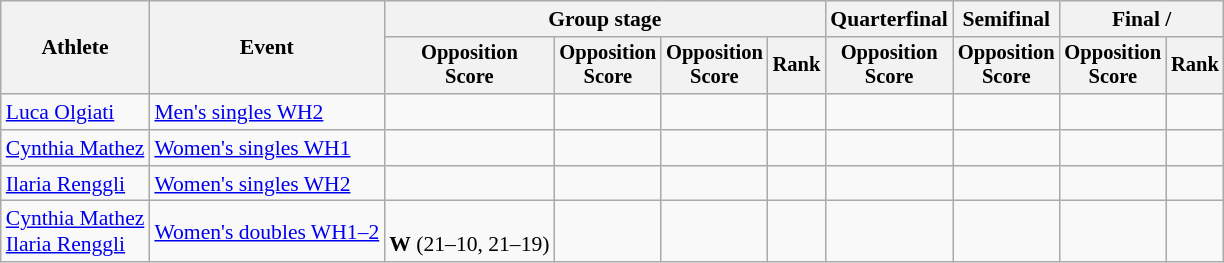<table class=wikitable style=font-size:90%;text-align:center>
<tr>
<th rowspan=2>Athlete</th>
<th rowspan=2>Event</th>
<th colspan=4>Group stage</th>
<th>Quarterfinal</th>
<th>Semifinal</th>
<th colspan=2>Final / </th>
</tr>
<tr style=font-size:95%>
<th>Opposition<br>Score</th>
<th>Opposition<br>Score</th>
<th>Opposition<br>Score</th>
<th>Rank</th>
<th>Opposition<br>Score</th>
<th>Opposition<br>Score</th>
<th>Opposition<br>Score</th>
<th>Rank</th>
</tr>
<tr>
<td align=left><a href='#'>Luca Olgiati</a></td>
<td align=left><a href='#'>Men's singles WH2</a></td>
<td></td>
<td></td>
<td></td>
<td></td>
<td></td>
<td></td>
<td></td>
<td></td>
</tr>
<tr>
<td align=left><a href='#'>Cynthia Mathez</a></td>
<td align=left><a href='#'>Women's singles WH1</a></td>
<td></td>
<td></td>
<td></td>
<td></td>
<td></td>
<td></td>
<td></td>
<td></td>
</tr>
<tr>
<td align=left><a href='#'>Ilaria Renggli</a></td>
<td align=left><a href='#'>Women's singles WH2</a></td>
<td></td>
<td></td>
<td></td>
<td></td>
<td></td>
<td></td>
<td></td>
<td></td>
</tr>
<tr>
<td align=left><a href='#'>Cynthia Mathez</a><br><a href='#'>Ilaria Renggli</a></td>
<td align=left><a href='#'>Women's doubles WH1–2</a></td>
<td><br><strong>W</strong> (21–10, 21–19)</td>
<td></td>
<td></td>
<td></td>
<td></td>
<td></td>
<td></td>
<td></td>
</tr>
</table>
